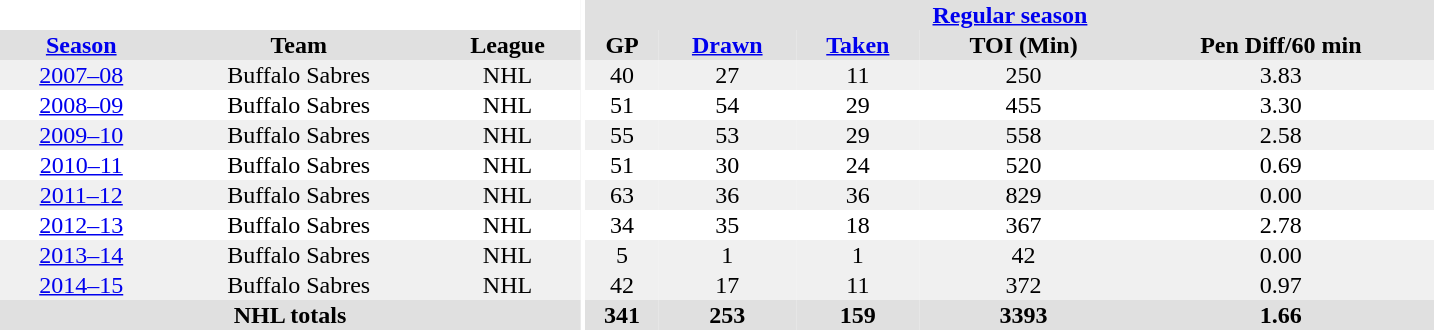<table border="0" cellpadding="1" cellspacing="0" style="text-align:center; width:60em">
<tr bgcolor="#e0e0e0">
<th colspan="3" bgcolor="#ffffff"></th>
<th rowspan="90" bgcolor="#ffffff"></th>
<th colspan="5"><a href='#'>Regular season</a></th>
<th rowspan="90" bgcolor="#ffffff"></th>
</tr>
<tr bgcolor="#e0e0e0">
<th><a href='#'>Season</a></th>
<th>Team</th>
<th>League</th>
<th>GP</th>
<th><a href='#'>Drawn</a></th>
<th><a href='#'>Taken</a></th>
<th>TOI (Min)</th>
<th>Pen Diff/60 min</th>
</tr>
<tr bgcolor="#f0f0f0">
<td><a href='#'>2007–08</a></td>
<td>Buffalo Sabres</td>
<td>NHL</td>
<td>40</td>
<td>27</td>
<td>11</td>
<td>250</td>
<td>3.83</td>
</tr>
<tr>
<td><a href='#'>2008–09</a></td>
<td>Buffalo Sabres</td>
<td>NHL</td>
<td>51</td>
<td>54</td>
<td>29</td>
<td>455</td>
<td>3.30</td>
</tr>
<tr bgcolor="#f0f0f0">
<td><a href='#'>2009–10</a></td>
<td>Buffalo Sabres</td>
<td>NHL</td>
<td>55</td>
<td>53</td>
<td>29</td>
<td>558</td>
<td>2.58</td>
</tr>
<tr>
<td><a href='#'>2010–11</a></td>
<td>Buffalo Sabres</td>
<td>NHL</td>
<td>51</td>
<td>30</td>
<td>24</td>
<td>520</td>
<td>0.69</td>
</tr>
<tr bgcolor="#f0f0f0">
<td><a href='#'>2011–12</a></td>
<td>Buffalo Sabres</td>
<td>NHL</td>
<td>63</td>
<td>36</td>
<td>36</td>
<td>829</td>
<td>0.00</td>
</tr>
<tr>
<td><a href='#'>2012–13</a></td>
<td>Buffalo Sabres</td>
<td>NHL</td>
<td>34</td>
<td>35</td>
<td>18</td>
<td>367</td>
<td>2.78</td>
</tr>
<tr bgcolor="#f0f0f0">
<td><a href='#'>2013–14</a></td>
<td>Buffalo Sabres</td>
<td>NHL</td>
<td>5</td>
<td>1</td>
<td>1</td>
<td>42</td>
<td>0.00</td>
</tr>
<tr bgcolor="#f0f0f0">
<td><a href='#'>2014–15</a></td>
<td>Buffalo Sabres</td>
<td>NHL</td>
<td>42</td>
<td>17</td>
<td>11</td>
<td>372</td>
<td>0.97</td>
</tr>
<tr bgcolor="#e0e0e0">
<th colspan="3">NHL totals</th>
<th>341</th>
<th>253</th>
<th>159</th>
<th>3393</th>
<th>1.66</th>
</tr>
</table>
